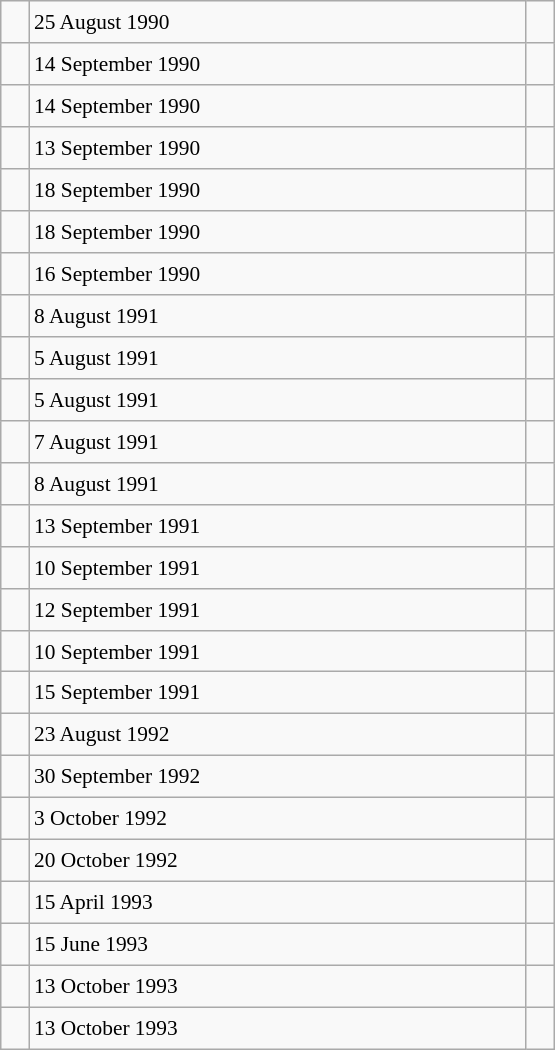<table class="wikitable" style="font-size: 89%; float: left; width: 26em; margin-right: 1em; height: 700px">
<tr>
<td></td>
<td>25 August 1990</td>
<td></td>
</tr>
<tr>
<td></td>
<td>14 September 1990</td>
<td></td>
</tr>
<tr>
<td></td>
<td>14 September 1990</td>
<td></td>
</tr>
<tr>
<td></td>
<td>13 September 1990</td>
<td></td>
</tr>
<tr>
<td></td>
<td>18 September 1990</td>
<td></td>
</tr>
<tr>
<td></td>
<td>18 September 1990</td>
<td></td>
</tr>
<tr>
<td></td>
<td>16 September 1990</td>
<td></td>
</tr>
<tr>
<td></td>
<td>8 August 1991</td>
<td></td>
</tr>
<tr>
<td></td>
<td>5 August 1991</td>
<td></td>
</tr>
<tr>
<td></td>
<td>5 August 1991</td>
<td></td>
</tr>
<tr>
<td></td>
<td>7 August 1991</td>
<td></td>
</tr>
<tr>
<td></td>
<td>8 August 1991</td>
<td></td>
</tr>
<tr>
<td></td>
<td>13 September 1991</td>
<td></td>
</tr>
<tr>
<td></td>
<td>10 September 1991</td>
<td></td>
</tr>
<tr>
<td></td>
<td>12 September 1991</td>
<td></td>
</tr>
<tr>
<td></td>
<td>10 September 1991</td>
<td></td>
</tr>
<tr>
<td></td>
<td>15 September 1991</td>
<td></td>
</tr>
<tr>
<td></td>
<td>23 August 1992</td>
<td></td>
</tr>
<tr>
<td></td>
<td>30 September 1992</td>
<td></td>
</tr>
<tr>
<td></td>
<td>3 October 1992</td>
<td></td>
</tr>
<tr>
<td></td>
<td>20 October 1992</td>
<td></td>
</tr>
<tr>
<td></td>
<td>15 April 1993</td>
<td></td>
</tr>
<tr>
<td></td>
<td>15 June 1993</td>
<td></td>
</tr>
<tr>
<td></td>
<td>13 October 1993</td>
<td></td>
</tr>
<tr>
<td></td>
<td>13 October 1993</td>
<td></td>
</tr>
</table>
